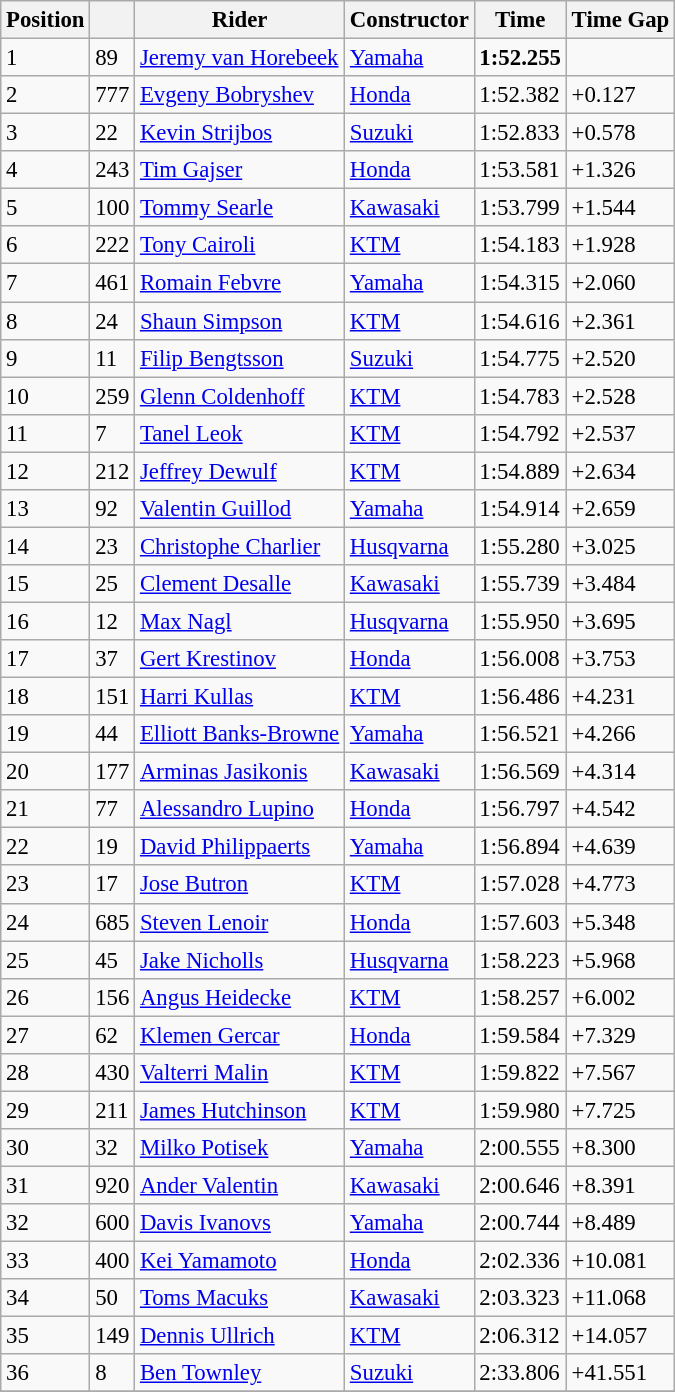<table class="wikitable" style="font-size:95%;">
<tr>
<th>Position</th>
<th></th>
<th>Rider</th>
<th>Constructor</th>
<th>Time</th>
<th>Time Gap</th>
</tr>
<tr>
<td>1</td>
<td>89</td>
<td> <a href='#'>Jeremy van Horebeek</a></td>
<td><a href='#'>Yamaha</a></td>
<td><strong>1:52.255</strong></td>
<td></td>
</tr>
<tr>
<td>2</td>
<td>777</td>
<td> <a href='#'>Evgeny Bobryshev</a></td>
<td><a href='#'>Honda</a></td>
<td>1:52.382</td>
<td>+0.127</td>
</tr>
<tr>
<td>3</td>
<td>22</td>
<td> <a href='#'>Kevin Strijbos</a></td>
<td><a href='#'>Suzuki</a></td>
<td>1:52.833</td>
<td>+0.578</td>
</tr>
<tr>
<td>4</td>
<td>243</td>
<td> <a href='#'>Tim Gajser</a></td>
<td><a href='#'>Honda</a></td>
<td>1:53.581</td>
<td>+1.326</td>
</tr>
<tr>
<td>5</td>
<td>100</td>
<td> <a href='#'>Tommy Searle</a></td>
<td><a href='#'>Kawasaki</a></td>
<td>1:53.799</td>
<td>+1.544</td>
</tr>
<tr>
<td>6</td>
<td>222</td>
<td> <a href='#'>Tony Cairoli</a></td>
<td><a href='#'>KTM</a></td>
<td>1:54.183</td>
<td>+1.928</td>
</tr>
<tr>
<td>7</td>
<td>461</td>
<td> <a href='#'>Romain Febvre</a></td>
<td><a href='#'>Yamaha</a></td>
<td>1:54.315</td>
<td>+2.060</td>
</tr>
<tr>
<td>8</td>
<td>24</td>
<td> <a href='#'>Shaun Simpson</a></td>
<td><a href='#'>KTM</a></td>
<td>1:54.616</td>
<td>+2.361</td>
</tr>
<tr>
<td>9</td>
<td>11</td>
<td> <a href='#'>Filip Bengtsson</a></td>
<td><a href='#'>Suzuki</a></td>
<td>1:54.775</td>
<td>+2.520</td>
</tr>
<tr>
<td>10</td>
<td>259</td>
<td> <a href='#'>Glenn Coldenhoff</a></td>
<td><a href='#'>KTM</a></td>
<td>1:54.783</td>
<td>+2.528</td>
</tr>
<tr>
<td>11</td>
<td>7</td>
<td> <a href='#'>Tanel Leok</a></td>
<td><a href='#'>KTM</a></td>
<td>1:54.792</td>
<td>+2.537</td>
</tr>
<tr>
<td>12</td>
<td>212</td>
<td> <a href='#'>Jeffrey Dewulf</a></td>
<td><a href='#'>KTM</a></td>
<td>1:54.889</td>
<td>+2.634</td>
</tr>
<tr>
<td>13</td>
<td>92</td>
<td> <a href='#'>Valentin Guillod</a></td>
<td><a href='#'>Yamaha</a></td>
<td>1:54.914</td>
<td>+2.659</td>
</tr>
<tr>
<td>14</td>
<td>23</td>
<td> <a href='#'>Christophe Charlier</a></td>
<td><a href='#'>Husqvarna</a></td>
<td>1:55.280</td>
<td>+3.025</td>
</tr>
<tr>
<td>15</td>
<td>25</td>
<td> <a href='#'>Clement Desalle</a></td>
<td><a href='#'>Kawasaki</a></td>
<td>1:55.739</td>
<td>+3.484</td>
</tr>
<tr>
<td>16</td>
<td>12</td>
<td> <a href='#'>Max Nagl</a></td>
<td><a href='#'>Husqvarna</a></td>
<td>1:55.950</td>
<td>+3.695</td>
</tr>
<tr>
<td>17</td>
<td>37</td>
<td> <a href='#'>Gert Krestinov</a></td>
<td><a href='#'>Honda</a></td>
<td>1:56.008</td>
<td>+3.753</td>
</tr>
<tr>
<td>18</td>
<td>151</td>
<td> <a href='#'>Harri Kullas</a></td>
<td><a href='#'>KTM</a></td>
<td>1:56.486</td>
<td>+4.231</td>
</tr>
<tr>
<td>19</td>
<td>44</td>
<td> <a href='#'>Elliott Banks-Browne</a></td>
<td><a href='#'>Yamaha</a></td>
<td>1:56.521</td>
<td>+4.266</td>
</tr>
<tr>
<td>20</td>
<td>177</td>
<td> <a href='#'>Arminas Jasikonis</a></td>
<td><a href='#'>Kawasaki</a></td>
<td>1:56.569</td>
<td>+4.314</td>
</tr>
<tr>
<td>21</td>
<td>77</td>
<td> <a href='#'>Alessandro Lupino</a></td>
<td><a href='#'>Honda</a></td>
<td>1:56.797</td>
<td>+4.542</td>
</tr>
<tr>
<td>22</td>
<td>19</td>
<td> <a href='#'>David Philippaerts</a></td>
<td><a href='#'>Yamaha</a></td>
<td>1:56.894</td>
<td>+4.639</td>
</tr>
<tr>
<td>23</td>
<td>17</td>
<td> <a href='#'>Jose Butron</a></td>
<td><a href='#'>KTM</a></td>
<td>1:57.028</td>
<td>+4.773</td>
</tr>
<tr>
<td>24</td>
<td>685</td>
<td> <a href='#'>Steven Lenoir</a></td>
<td><a href='#'>Honda</a></td>
<td>1:57.603</td>
<td>+5.348</td>
</tr>
<tr>
<td>25</td>
<td>45</td>
<td> <a href='#'>Jake Nicholls</a></td>
<td><a href='#'>Husqvarna</a></td>
<td>1:58.223</td>
<td>+5.968</td>
</tr>
<tr>
<td>26</td>
<td>156</td>
<td> <a href='#'>Angus Heidecke</a></td>
<td><a href='#'>KTM</a></td>
<td>1:58.257</td>
<td>+6.002</td>
</tr>
<tr>
<td>27</td>
<td>62</td>
<td> <a href='#'>Klemen Gercar</a></td>
<td><a href='#'>Honda</a></td>
<td>1:59.584</td>
<td>+7.329</td>
</tr>
<tr>
<td>28</td>
<td>430</td>
<td> <a href='#'>Valterri Malin</a></td>
<td><a href='#'>KTM</a></td>
<td>1:59.822</td>
<td>+7.567</td>
</tr>
<tr>
<td>29</td>
<td>211</td>
<td> <a href='#'>James Hutchinson</a></td>
<td><a href='#'>KTM</a></td>
<td>1:59.980</td>
<td>+7.725</td>
</tr>
<tr>
<td>30</td>
<td>32</td>
<td> <a href='#'>Milko Potisek</a></td>
<td><a href='#'>Yamaha</a></td>
<td>2:00.555</td>
<td>+8.300</td>
</tr>
<tr>
<td>31</td>
<td>920</td>
<td> <a href='#'>Ander Valentin</a></td>
<td><a href='#'>Kawasaki</a></td>
<td>2:00.646</td>
<td>+8.391</td>
</tr>
<tr>
<td>32</td>
<td>600</td>
<td> <a href='#'>Davis Ivanovs</a></td>
<td><a href='#'>Yamaha</a></td>
<td>2:00.744</td>
<td>+8.489</td>
</tr>
<tr>
<td>33</td>
<td>400</td>
<td> <a href='#'>Kei Yamamoto</a></td>
<td><a href='#'>Honda</a></td>
<td>2:02.336</td>
<td>+10.081</td>
</tr>
<tr>
<td>34</td>
<td>50</td>
<td> <a href='#'>Toms Macuks</a></td>
<td><a href='#'>Kawasaki</a></td>
<td>2:03.323</td>
<td>+11.068</td>
</tr>
<tr>
<td>35</td>
<td>149</td>
<td> <a href='#'>Dennis Ullrich</a></td>
<td><a href='#'>KTM</a></td>
<td>2:06.312</td>
<td>+14.057</td>
</tr>
<tr>
<td>36</td>
<td>8</td>
<td> <a href='#'>Ben Townley</a></td>
<td><a href='#'>Suzuki</a></td>
<td>2:33.806</td>
<td>+41.551</td>
</tr>
<tr>
</tr>
</table>
